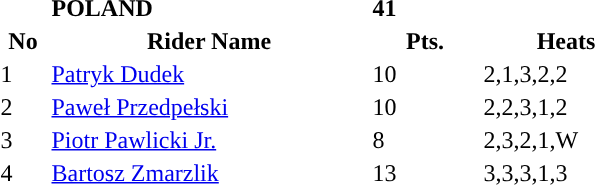<table class="toccolours">
<tr>
<td></td>
<td><strong>POLAND</strong></td>
<td><strong>41</strong></td>
</tr>
<tr style="background-color:">
<th width=30px>No</th>
<th width=210px>Rider Name</th>
<th width=70px>Pts.</th>
<th width=110px>Heats</th>
</tr>
<tr style="background-color:">
<td>1</td>
<td><a href='#'>Patryk Dudek</a></td>
<td>10</td>
<td>2,1,3,2,2</td>
</tr>
<tr style="background-color:">
<td>2</td>
<td><a href='#'>Paweł Przedpełski</a></td>
<td>10</td>
<td>2,2,3,1,2</td>
</tr>
<tr style="background-color:">
<td>3</td>
<td><a href='#'>Piotr Pawlicki Jr.</a></td>
<td>8</td>
<td>2,3,2,1,W</td>
</tr>
<tr style="background-color:">
<td>4</td>
<td><a href='#'>Bartosz Zmarzlik</a></td>
<td>13</td>
<td>3,3,3,1,3</td>
</tr>
</table>
